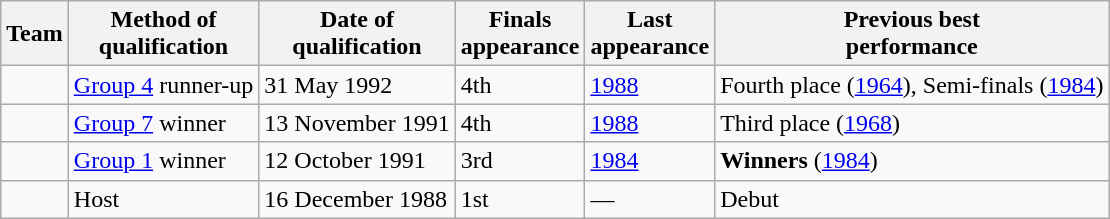<table class="wikitable sortable">
<tr>
<th>Team</th>
<th>Method of<br>qualification</th>
<th>Date of<br>qualification</th>
<th data-sort-type="number">Finals<br>appearance</th>
<th>Last<br>appearance</th>
<th>Previous best<br>performance</th>
</tr>
<tr>
<td style="white-space:nowrap"></td>
<td><a href='#'>Group 4</a> runner-up</td>
<td>31 May 1992</td>
<td>4th</td>
<td><a href='#'>1988</a></td>
<td data-sort-value="4">Fourth place (<a href='#'>1964</a>), Semi-finals (<a href='#'>1984</a>)</td>
</tr>
<tr>
<td style="white-space:nowrap"></td>
<td><a href='#'>Group 7</a> winner</td>
<td>13 November 1991</td>
<td>4th</td>
<td><a href='#'>1988</a></td>
<td data-sort-value="3">Third place (<a href='#'>1968</a>)</td>
</tr>
<tr>
<td style="white-space:nowrap"></td>
<td><a href='#'>Group 1</a> winner</td>
<td>12 October 1991</td>
<td>3rd</td>
<td><a href='#'>1984</a></td>
<td data-sort-value="1"><strong>Winners</strong> (<a href='#'>1984</a>)</td>
</tr>
<tr>
<td style="white-space:nowrap"></td>
<td>Host</td>
<td>16 December 1988</td>
<td>1st</td>
<td>—</td>
<td data-sort-value="99">Debut</td>
</tr>
</table>
